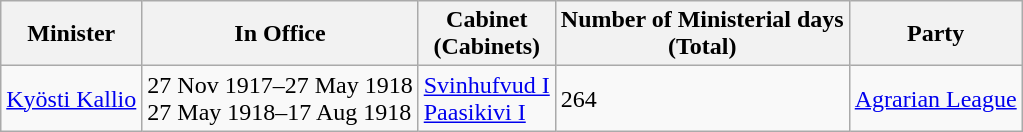<table class="wikitable">
<tr>
<th>Minister</th>
<th>In Office</th>
<th>Cabinet<br>(Cabinets)</th>
<th>Number of Ministerial days <br>(Total)</th>
<th>Party</th>
</tr>
<tr>
<td><a href='#'>Kyösti Kallio</a></td>
<td>27 Nov 1917–27 May 1918<br>27 May 1918–17 Aug 1918</td>
<td><a href='#'>Svinhufvud I</a><br><a href='#'>Paasikivi I</a></td>
<td>264</td>
<td><a href='#'>Agrarian League</a></td>
</tr>
</table>
